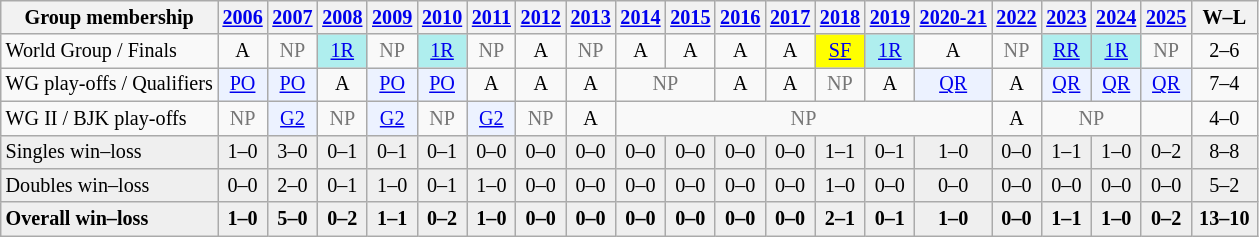<table class="wikitable nowrap" style=font-size:84%;text-align:center>
<tr>
<th>Group membership</th>
<th><a href='#'>2006</a></th>
<th><a href='#'>2007</a></th>
<th><a href='#'>2008</a></th>
<th><a href='#'>2009</a></th>
<th><a href='#'>2010</a></th>
<th><a href='#'>2011</a></th>
<th><a href='#'>2012</a></th>
<th><a href='#'>2013</a></th>
<th><a href='#'>2014</a></th>
<th><a href='#'>2015</a></th>
<th><a href='#'>2016</a></th>
<th><a href='#'>2017</a></th>
<th><a href='#'>2018</a></th>
<th><a href='#'>2019</a></th>
<th><a href='#'>2020-21</a></th>
<th><a href='#'>2022</a></th>
<th><a href='#'>2023</a></th>
<th><a href='#'>2024</a></th>
<th><a href='#'>2025</a></th>
<th width=38>W–L</th>
</tr>
<tr>
<td align=left>World Group / Finals</td>
<td>A</td>
<td style=color:#767676>NP</td>
<td bgcolor=afeeee><a href='#'>1R</a></td>
<td style=color:#767676>NP</td>
<td bgcolor=afeeee><a href='#'>1R</a></td>
<td style=color:#767676>NP</td>
<td>A</td>
<td style=color:#767676>NP</td>
<td>A</td>
<td>A</td>
<td>A</td>
<td>A</td>
<td bgcolor=yellow><a href='#'>SF</a></td>
<td bgcolor=afeeee><a href='#'>1R</a></td>
<td>A</td>
<td style=color:#767676>NP</td>
<td bgcolor=afeeee><a href='#'>RR</a></td>
<td bgcolor=afeeee><a href='#'>1R</a></td>
<td style=color:#767676>NP</td>
<td>2–6</td>
</tr>
<tr>
<td align=left>WG play-offs / Qualifiers</td>
<td bgcolor=ecf2ff><a href='#'>PO</a></td>
<td bgcolor=ecf2ff><a href='#'>PO</a></td>
<td>A</td>
<td bgcolor=ecf2ff><a href='#'>PO</a></td>
<td bgcolor=ecf2ff><a href='#'>PO</a></td>
<td>A</td>
<td>A</td>
<td>A</td>
<td colspan=2 style=color:#767676>NP</td>
<td>A</td>
<td>A</td>
<td style=color:#767676>NP</td>
<td>A</td>
<td bgcolor=ecf2ff><a href='#'>QR</a></td>
<td>A</td>
<td bgcolor=ecf2ff><a href='#'>QR</a></td>
<td bgcolor=ecf2ff><a href='#'>QR</a></td>
<td bgcolor=ecf2ff><a href='#'>QR</a></td>
<td>7–4</td>
</tr>
<tr>
<td align=left>WG II / BJK play-offs</td>
<td style=color:#767676>NP</td>
<td bgcolor=ecf2ff><a href='#'>G2</a></td>
<td style=color:#767676>NP</td>
<td bgcolor=ecf2ff><a href='#'>G2</a></td>
<td style=color:#767676>NP</td>
<td bgcolor=ecf2ff><a href='#'>G2</a></td>
<td style=color:#767676>NP</td>
<td>A</td>
<td colspan=7 style=color:#767676>NP</td>
<td>A</td>
<td colspan=2 style=color:#767676>NP</td>
<td></td>
<td>4–0</td>
</tr>
<tr bgcolor=efefef>
<td style=text-align:left>Singles win–loss</td>
<td>1–0</td>
<td>3–0</td>
<td>0–1</td>
<td>0–1</td>
<td>0–1</td>
<td>0–0</td>
<td>0–0</td>
<td>0–0</td>
<td>0–0</td>
<td>0–0</td>
<td>0–0</td>
<td>0–0</td>
<td>1–1</td>
<td>0–1</td>
<td>1–0</td>
<td>0–0</td>
<td>1–1</td>
<td>1–0</td>
<td>0–2</td>
<td>8–8</td>
</tr>
<tr bgcolor=efefef>
<td style=text-align:left>Doubles win–loss</td>
<td>0–0</td>
<td>2–0</td>
<td>0–1</td>
<td>1–0</td>
<td>0–1</td>
<td>1–0</td>
<td>0–0</td>
<td>0–0</td>
<td>0–0</td>
<td>0–0</td>
<td>0–0</td>
<td>0–0</td>
<td>1–0</td>
<td>0–0</td>
<td>0–0</td>
<td>0–0</td>
<td>0–0</td>
<td>0–0</td>
<td>0–0</td>
<td>5–2</td>
</tr>
<tr style="font-weight:bold; background:#efefef;">
<td style=text-align:left>Overall win–loss</td>
<td>1–0</td>
<td>5–0</td>
<td>0–2</td>
<td>1–1</td>
<td>0–2</td>
<td>1–0</td>
<td>0–0</td>
<td>0–0</td>
<td>0–0</td>
<td>0–0</td>
<td>0–0</td>
<td>0–0</td>
<td>2–1</td>
<td>0–1</td>
<td>1–0</td>
<td>0–0</td>
<td>1–1</td>
<td>1–0</td>
<td>0–2</td>
<td>13–10</td>
</tr>
</table>
